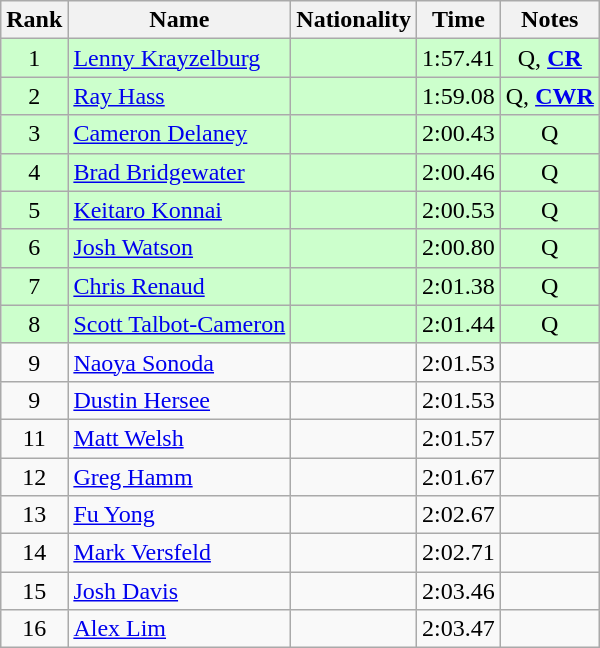<table class="wikitable sortable" style="text-align:center">
<tr>
<th>Rank</th>
<th>Name</th>
<th>Nationality</th>
<th>Time</th>
<th>Notes</th>
</tr>
<tr bgcolor=ccffcc>
<td>1</td>
<td align=left><a href='#'>Lenny Krayzelburg</a></td>
<td align=left></td>
<td>1:57.41</td>
<td>Q, <strong><a href='#'>CR</a></strong></td>
</tr>
<tr bgcolor=ccffcc>
<td>2</td>
<td align=left><a href='#'>Ray Hass</a></td>
<td align=left></td>
<td>1:59.08</td>
<td>Q, <strong><a href='#'>CWR</a></strong></td>
</tr>
<tr bgcolor=ccffcc>
<td>3</td>
<td align=left><a href='#'>Cameron Delaney</a></td>
<td align=left></td>
<td>2:00.43</td>
<td>Q</td>
</tr>
<tr bgcolor=ccffcc>
<td>4</td>
<td align=left><a href='#'>Brad Bridgewater</a></td>
<td align=left></td>
<td>2:00.46</td>
<td>Q</td>
</tr>
<tr bgcolor=ccffcc>
<td>5</td>
<td align=left><a href='#'>Keitaro Konnai</a></td>
<td align=left></td>
<td>2:00.53</td>
<td>Q</td>
</tr>
<tr bgcolor=ccffcc>
<td>6</td>
<td align=left><a href='#'>Josh Watson</a></td>
<td align=left></td>
<td>2:00.80</td>
<td>Q</td>
</tr>
<tr bgcolor=ccffcc>
<td>7</td>
<td align=left><a href='#'>Chris Renaud</a></td>
<td align=left></td>
<td>2:01.38</td>
<td>Q</td>
</tr>
<tr bgcolor=ccffcc>
<td>8</td>
<td align=left><a href='#'>Scott Talbot-Cameron</a></td>
<td align=left></td>
<td>2:01.44</td>
<td>Q</td>
</tr>
<tr>
<td>9</td>
<td align=left><a href='#'>Naoya Sonoda</a></td>
<td align=left></td>
<td>2:01.53</td>
<td></td>
</tr>
<tr>
<td>9</td>
<td align=left><a href='#'>Dustin Hersee</a></td>
<td align=left></td>
<td>2:01.53</td>
<td></td>
</tr>
<tr>
<td>11</td>
<td align=left><a href='#'>Matt Welsh</a></td>
<td align=left></td>
<td>2:01.57</td>
<td></td>
</tr>
<tr>
<td>12</td>
<td align=left><a href='#'>Greg Hamm</a></td>
<td align=left></td>
<td>2:01.67</td>
<td></td>
</tr>
<tr>
<td>13</td>
<td align=left><a href='#'>Fu Yong</a></td>
<td align=left></td>
<td>2:02.67</td>
<td></td>
</tr>
<tr>
<td>14</td>
<td align=left><a href='#'>Mark Versfeld</a></td>
<td align=left></td>
<td>2:02.71</td>
<td></td>
</tr>
<tr>
<td>15</td>
<td align=left><a href='#'>Josh Davis</a></td>
<td align=left></td>
<td>2:03.46</td>
<td></td>
</tr>
<tr>
<td>16</td>
<td align=left><a href='#'>Alex Lim</a></td>
<td align=left></td>
<td>2:03.47</td>
<td></td>
</tr>
</table>
